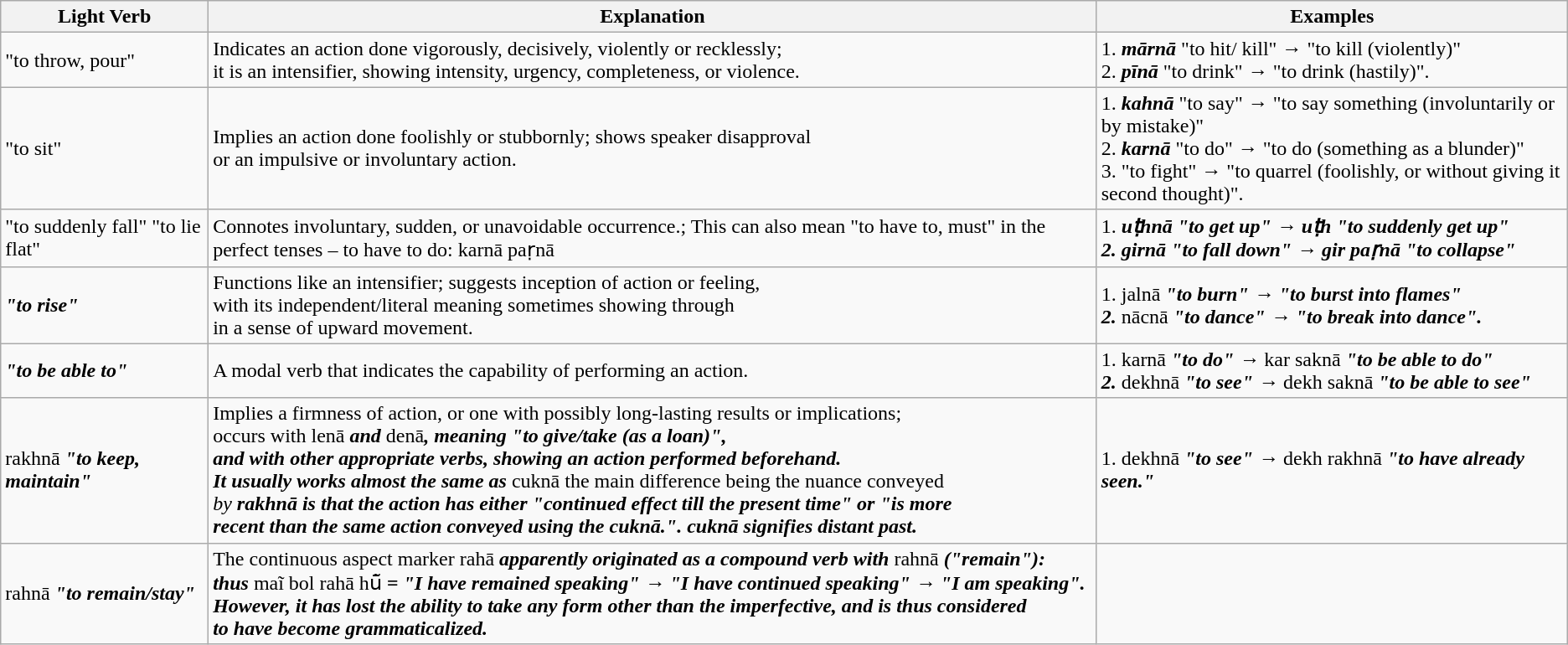<table class="wikitable">
<tr>
<th>Light Verb</th>
<th>Explanation</th>
<th>Examples</th>
</tr>
<tr>
<td><strong><em></em></strong> "to throw, pour"</td>
<td>Indicates an action done vigorously, decisively, violently or recklessly;<br>it is an intensifier, showing intensity, urgency, completeness, or violence.</td>
<td>1. <strong><em>mārnā</em></strong> "to hit/ kill" → <strong><em></em></strong> "to kill (violently)"<br>2. <strong><em>pīnā</em></strong> "to drink" → <strong><em></em></strong> "to drink (hastily)".</td>
</tr>
<tr>
<td><strong><em></em></strong> "to sit"</td>
<td>Implies an action done foolishly or stubbornly; shows speaker disapproval<br>or an impulsive or involuntary action.</td>
<td>1. <strong><em>kahnā</em></strong> "to say" → <strong><em></em></strong> "to say something (involuntarily or by mistake)"<br>2. <strong><em>karnā</em></strong> "to do" → <strong><em></em></strong> "to do (something as a blunder)"<br>3. <strong><em></em></strong> "to fight" → <strong><em></em></strong> "to quarrel (foolishly, or without giving it second thought)".</td>
</tr>
<tr>
<td><strong><em></em></strong> "to suddenly fall" "to lie flat"</td>
<td>Connotes involuntary, sudden, or unavoidable occurrence.; This can also mean "to have to, must" in the perfect tenses – to have to do: karnā paṛnā</td>
<td>1. <strong><em>uṭhnā<strong> "to get up"<em> → </em></strong>uṭh <strong><em> "to suddenly get up"<br>2. </em></strong>girnā<strong><em> "to fall down" → </em></strong>gir paṛnā<strong><em> "to collapse"</td>
</tr>
<tr>
<td></em></strong><strong><em> "to rise"</td>
<td>Functions like an intensifier; suggests inception of action or feeling,<br>with its independent/literal meaning sometimes showing through<br>in a sense of upward movement.</td>
<td>1. </em></strong>jalnā<strong><em> "to burn" → </em></strong><strong><em> "to burst into flames"<br>2. </em></strong>nācnā<strong><em> "to dance" → </em></strong><strong><em> "to break into dance".</td>
</tr>
<tr>
<td></em></strong><strong><em> "to be able to"</td>
<td>A modal verb that indicates the capability of performing an action.</td>
<td>1. </em></strong>karnā<strong><em> "to do" → </em></strong>kar saknā<strong><em> "to be able to do"<br>2. </em></strong>dekhnā<strong><em> "to see" → </em></strong>dekh saknā<strong><em> "to be able to see"</td>
</tr>
<tr>
<td></em></strong>rakhnā<strong><em> "to keep, maintain"</td>
<td>Implies a firmness of action, or one with possibly long-lasting results or implications;<br>occurs with </em></strong>lenā<strong><em> and </em></strong>denā<strong><em>, meaning "to give/take (as a loan)",<br>and with other appropriate verbs, showing an action performed beforehand.<br>It usually works almost the same as </em></strong>cuknā</strong> the main difference being the nuance conveyed</em><br><em>by <strong>rakhnā<strong><em> is that the action has either "</em>continued effect till the present time"<em> or "is more<br>recent than the same action conveyed using the </em></strong>cuknā<strong><em>.". </em></strong>cuknā<strong><em> </em>signifies distant past.<em></td>
<td>1. </em></strong>dekhnā<strong><em> "to see" → </em></strong>dekh rakhnā<strong><em> "to have already seen."</td>
</tr>
<tr>
<td></em></strong>rahnā<strong><em> "to remain/stay"</td>
<td>The continuous aspect marker </em></strong>rahā<strong><em> apparently originated as a compound verb with </em></strong>rahnā<strong><em> ("remain"):<br>thus </em></strong>maĩ bol rahā hū̃<strong><em> = "I have remained speaking" → "I have continued speaking" → "I am speaking".<br>However, it has lost the ability to take any form other than the imperfective, and is thus considered<br>to have become grammaticalized.</td>
<td></td>
</tr>
</table>
